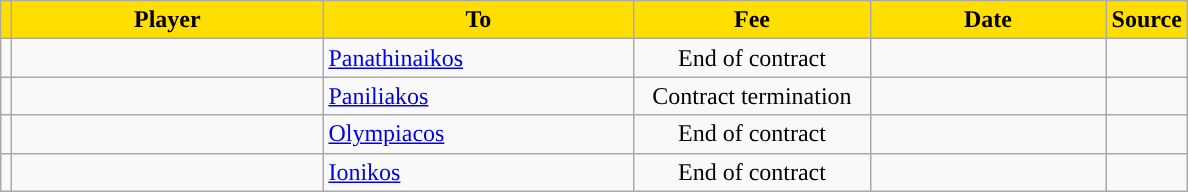<table class="wikitable sortable">
<tr>
<th style="background:#FFDE00"></th>
<th width=200 style="background:#FFDE00">Player</th>
<th width=200 style="background:#FFDE00">To</th>
<th width=150 style="background:#FFDE00">Fee</th>
<th width=150 style="background:#FFDE00">Date</th>
<th style="background:#FFDE00">Source</th>
</tr>
<tr>
<td align=center></td>
<td></td>
<td> <a href='#'>Panathinaikos</a></td>
<td align=center>End of contract</td>
<td align=center></td>
<td align=center></td>
</tr>
<tr>
<td align=center></td>
<td></td>
<td> <a href='#'>Paniliakos</a></td>
<td align=center>Contract termination</td>
<td align=center></td>
<td align=center></td>
</tr>
<tr>
<td align=center></td>
<td></td>
<td> <a href='#'>Olympiacos</a></td>
<td align=center>End of contract</td>
<td align=center></td>
<td align=center></td>
</tr>
<tr>
<td align=center></td>
<td></td>
<td> <a href='#'>Ionikos</a></td>
<td align=center>End of contract</td>
<td align=center></td>
<td align=center></td>
</tr>
</table>
